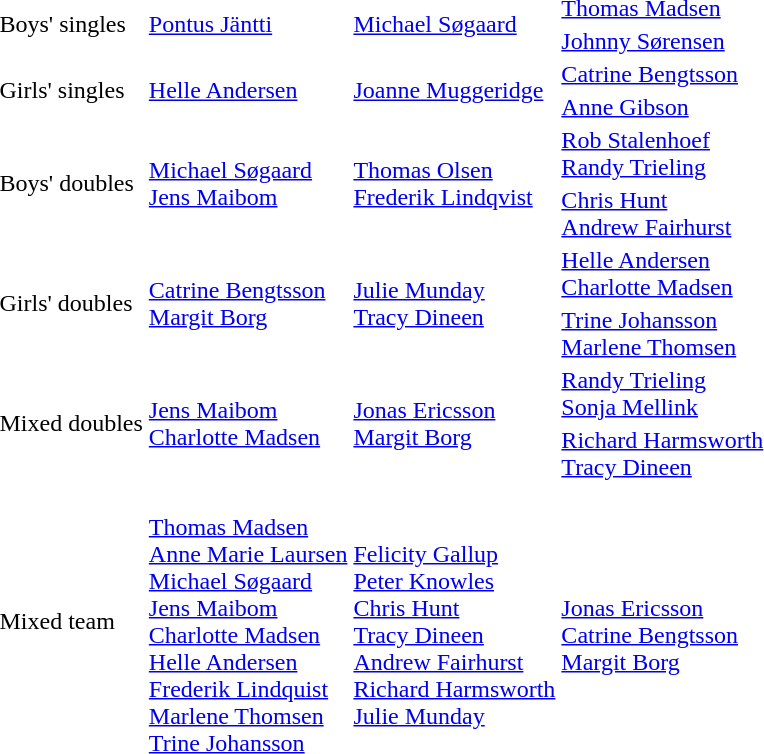<table>
<tr>
<td rowspan=2>Boys' singles</td>
<td rowspan=2> <a href='#'>Pontus Jäntti</a></td>
<td rowspan=2> <a href='#'>Michael Søgaard</a></td>
<td> <a href='#'>Thomas Madsen</a></td>
</tr>
<tr>
<td> <a href='#'>Johnny Sørensen</a></td>
</tr>
<tr>
<td rowspan=2>Girls' singles</td>
<td rowspan=2> <a href='#'>Helle Andersen</a></td>
<td rowspan=2> <a href='#'>Joanne Muggeridge</a></td>
<td> <a href='#'>Catrine Bengtsson</a></td>
</tr>
<tr>
<td> <a href='#'>Anne Gibson</a></td>
</tr>
<tr>
<td rowspan=2>Boys' doubles</td>
<td rowspan=2> <a href='#'>Michael Søgaard</a> <br>  <a href='#'>Jens Maibom</a></td>
<td rowspan=2> <a href='#'>Thomas Olsen</a> <br>  <a href='#'>Frederik Lindqvist</a></td>
<td> <a href='#'>Rob Stalenhoef</a> <br>  <a href='#'>Randy Trieling</a></td>
</tr>
<tr>
<td> <a href='#'>Chris Hunt</a> <br>  <a href='#'>Andrew Fairhurst</a></td>
</tr>
<tr>
<td rowspan=2>Girls' doubles</td>
<td rowspan=2> <a href='#'>Catrine Bengtsson</a> <br>  <a href='#'>Margit Borg</a></td>
<td rowspan=2> <a href='#'>Julie Munday</a> <br>  <a href='#'>Tracy Dineen</a></td>
<td> <a href='#'>Helle Andersen</a> <br>  <a href='#'>Charlotte Madsen</a></td>
</tr>
<tr>
<td> <a href='#'>Trine Johansson</a> <br>  <a href='#'>Marlene Thomsen</a></td>
</tr>
<tr>
<td rowspan=2>Mixed doubles</td>
<td rowspan=2> <a href='#'>Jens Maibom</a> <br>  <a href='#'>Charlotte Madsen</a></td>
<td rowspan=2> <a href='#'>Jonas Ericsson</a> <br>  <a href='#'>Margit Borg</a></td>
<td> <a href='#'>Randy Trieling</a> <br>  <a href='#'>Sonja Mellink</a></td>
</tr>
<tr>
<td> <a href='#'>Richard Harmsworth</a> <br>  <a href='#'>Tracy Dineen</a></td>
</tr>
<tr>
<td>Mixed team</td>
<td> <br> <a href='#'>Thomas Madsen</a> <br> <a href='#'>Anne Marie Laursen</a> <br> <a href='#'>Michael Søgaard</a> <br> <a href='#'>Jens Maibom</a> <br> <a href='#'>Charlotte Madsen</a> <br> <a href='#'>Helle Andersen</a> <br> <a href='#'>Frederik Lindquist</a> <br> <a href='#'>Marlene Thomsen</a> <br> <a href='#'>Trine Johansson</a></td>
<td> <br> <a href='#'>Felicity Gallup</a> <br> <a href='#'>Peter Knowles</a> <br> <a href='#'>Chris Hunt</a> <br> <a href='#'>Tracy Dineen</a> <br> <a href='#'>Andrew Fairhurst</a> <br> <a href='#'>Richard Harmsworth</a> <br> <a href='#'>Julie Munday</a></td>
<td> <br> <a href='#'>Jonas Ericsson</a> <br> <a href='#'>Catrine Bengtsson</a> <br> <a href='#'>Margit Borg</a></td>
</tr>
</table>
